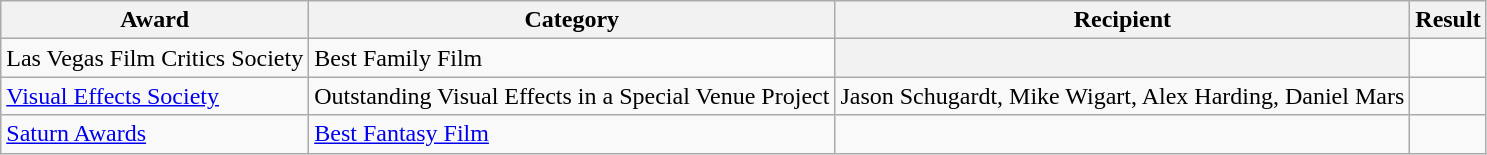<table class="wikitable sortable">
<tr>
<th>Award</th>
<th>Category</th>
<th>Recipient</th>
<th>Result</th>
</tr>
<tr>
<td>Las Vegas Film Critics Society</td>
<td>Best Family Film</td>
<th></th>
<td></td>
</tr>
<tr>
<td><a href='#'>Visual Effects Society</a></td>
<td>Outstanding Visual Effects in a Special Venue Project</td>
<td>Jason Schugardt, Mike Wigart, Alex Harding, Daniel Mars</td>
<td></td>
</tr>
<tr>
<td><a href='#'>Saturn Awards</a></td>
<td><a href='#'>Best Fantasy Film</a></td>
<td></td>
<td></td>
</tr>
</table>
